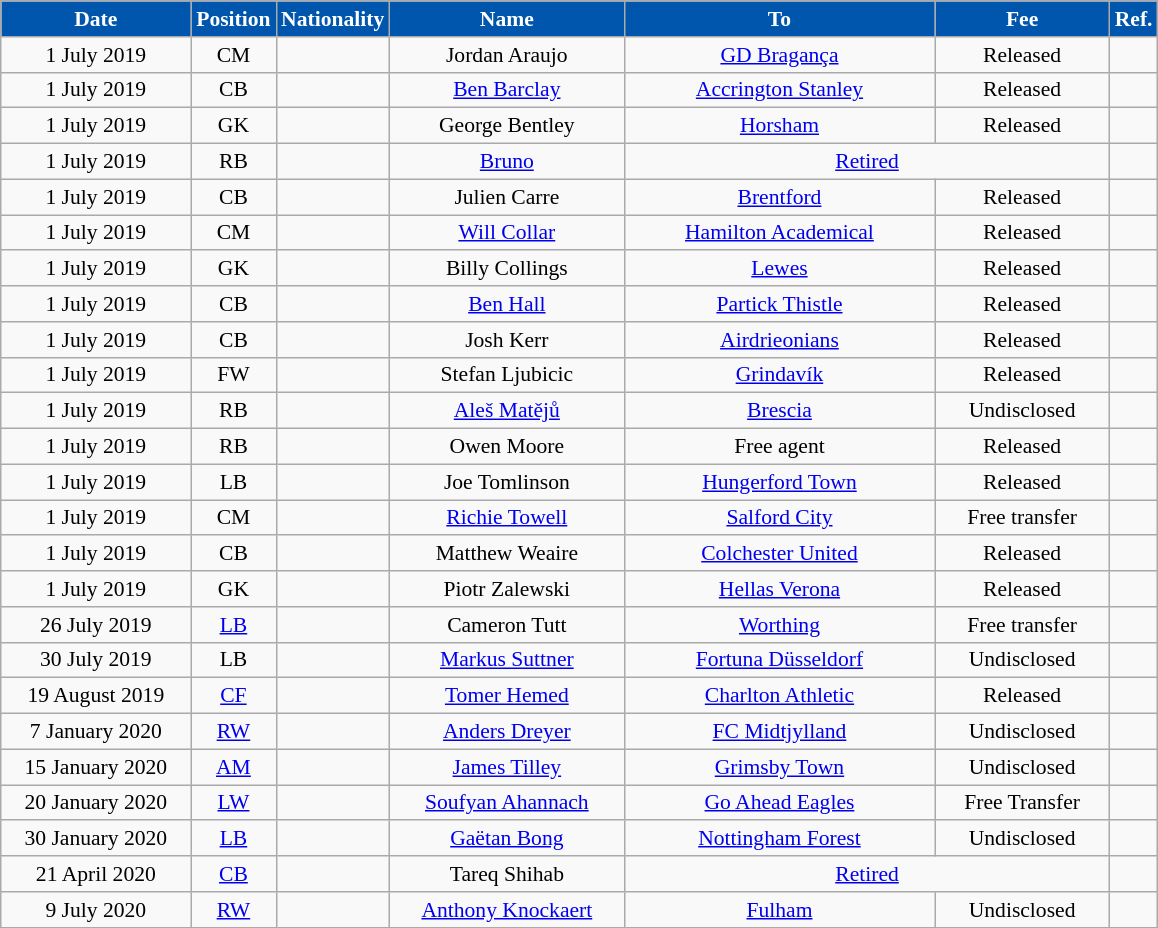<table class="wikitable"  style="text-align:center; font-size:90%; ">
<tr>
<th style="; background:#0056AD; color:#FFFFFF; width:120px;">Date</th>
<th style=" background:#0056AD; color:#FFFFFF; width:50px;">Position</th>
<th style=" background:#0056AD; color:#FFFFFF; width:50px;">Nationality</th>
<th style=" background:#0056AD; color:#FFFFFF; width:150px;">Name</th>
<th style=" background:#0056AD; color:#FFFFFF; width:200px;">To</th>
<th style=" background:#0056AD; color:#FFFFFF; width:110px;">Fee</th>
<th style=" background:#0056AD; color:#FFFFFF; width:25px;">Ref.</th>
</tr>
<tr>
<td>1 July 2019</td>
<td>CM</td>
<td></td>
<td>Jordan Araujo</td>
<td> <a href='#'>GD Bragança</a></td>
<td>Released</td>
<td></td>
</tr>
<tr>
<td>1 July 2019</td>
<td>CB</td>
<td></td>
<td><a href='#'>Ben Barclay</a></td>
<td> <a href='#'>Accrington Stanley</a></td>
<td>Released</td>
<td></td>
</tr>
<tr>
<td>1 July 2019</td>
<td>GK</td>
<td></td>
<td>George Bentley</td>
<td> <a href='#'>Horsham</a></td>
<td>Released</td>
<td></td>
</tr>
<tr>
<td>1 July 2019</td>
<td>RB</td>
<td></td>
<td><a href='#'>Bruno</a></td>
<td colspan="2"><a href='#'>Retired</a></td>
<td></td>
</tr>
<tr>
<td>1 July 2019</td>
<td>CB</td>
<td></td>
<td>Julien Carre</td>
<td> <a href='#'>Brentford</a></td>
<td>Released</td>
<td></td>
</tr>
<tr>
<td>1 July 2019</td>
<td>CM</td>
<td></td>
<td><a href='#'>Will Collar</a></td>
<td> <a href='#'>Hamilton Academical</a></td>
<td>Released</td>
<td></td>
</tr>
<tr>
<td>1 July 2019</td>
<td>GK</td>
<td></td>
<td>Billy Collings</td>
<td> <a href='#'>Lewes</a></td>
<td>Released</td>
<td></td>
</tr>
<tr>
<td>1 July 2019</td>
<td>CB</td>
<td></td>
<td><a href='#'>Ben Hall</a></td>
<td> <a href='#'>Partick Thistle</a></td>
<td>Released</td>
<td></td>
</tr>
<tr>
<td>1 July 2019</td>
<td>CB</td>
<td></td>
<td>Josh Kerr</td>
<td> <a href='#'>Airdrieonians</a></td>
<td>Released</td>
<td></td>
</tr>
<tr>
<td>1 July 2019</td>
<td>FW</td>
<td></td>
<td>Stefan Ljubicic</td>
<td> <a href='#'>Grindavík</a></td>
<td>Released</td>
<td></td>
</tr>
<tr>
<td>1 July 2019</td>
<td>RB</td>
<td></td>
<td><a href='#'>Aleš Matějů</a></td>
<td> <a href='#'>Brescia</a></td>
<td>Undisclosed</td>
<td></td>
</tr>
<tr>
<td>1 July 2019</td>
<td>RB</td>
<td></td>
<td>Owen Moore</td>
<td>Free agent</td>
<td>Released</td>
<td></td>
</tr>
<tr>
<td>1 July 2019</td>
<td>LB</td>
<td></td>
<td>Joe Tomlinson</td>
<td> <a href='#'>Hungerford Town</a></td>
<td>Released</td>
<td></td>
</tr>
<tr>
<td>1 July 2019</td>
<td>CM</td>
<td></td>
<td><a href='#'>Richie Towell</a></td>
<td> <a href='#'>Salford City</a></td>
<td>Free transfer</td>
<td></td>
</tr>
<tr>
<td>1 July 2019</td>
<td>CB</td>
<td></td>
<td>Matthew Weaire</td>
<td> <a href='#'>Colchester United</a></td>
<td>Released</td>
<td></td>
</tr>
<tr>
<td>1 July 2019</td>
<td>GK</td>
<td></td>
<td>Piotr Zalewski</td>
<td> <a href='#'>Hellas Verona</a></td>
<td>Released</td>
<td></td>
</tr>
<tr>
<td>26 July 2019</td>
<td><a href='#'>LB</a></td>
<td></td>
<td>Cameron Tutt</td>
<td> <a href='#'>Worthing</a></td>
<td>Free transfer</td>
<td></td>
</tr>
<tr>
<td>30 July 2019</td>
<td>LB</td>
<td></td>
<td><a href='#'>Markus Suttner</a></td>
<td> <a href='#'>Fortuna Düsseldorf</a></td>
<td>Undisclosed</td>
<td></td>
</tr>
<tr>
<td>19 August 2019</td>
<td><a href='#'>CF</a></td>
<td></td>
<td><a href='#'>Tomer Hemed</a></td>
<td> <a href='#'>Charlton Athletic</a></td>
<td>Released</td>
<td></td>
</tr>
<tr>
<td>7 January 2020</td>
<td><a href='#'>RW</a></td>
<td></td>
<td><a href='#'>Anders Dreyer</a></td>
<td> <a href='#'>FC Midtjylland</a></td>
<td>Undisclosed</td>
<td></td>
</tr>
<tr>
<td>15 January 2020</td>
<td><a href='#'>AM</a></td>
<td></td>
<td><a href='#'>James Tilley</a></td>
<td> <a href='#'>Grimsby Town</a></td>
<td>Undisclosed</td>
<td></td>
</tr>
<tr>
<td>20 January 2020</td>
<td><a href='#'>LW</a></td>
<td></td>
<td><a href='#'>Soufyan Ahannach</a></td>
<td> <a href='#'>Go Ahead Eagles</a></td>
<td>Free Transfer</td>
<td></td>
</tr>
<tr>
<td>30 January 2020</td>
<td><a href='#'>LB</a></td>
<td></td>
<td><a href='#'>Gaëtan Bong</a></td>
<td> <a href='#'>Nottingham Forest</a></td>
<td>Undisclosed</td>
<td></td>
</tr>
<tr>
<td>21 April 2020</td>
<td><a href='#'>CB</a></td>
<td></td>
<td>Tareq Shihab</td>
<td colspan="2"><a href='#'>Retired</a></td>
<td></td>
</tr>
<tr>
<td>9 July 2020</td>
<td><a href='#'>RW</a></td>
<td></td>
<td><a href='#'>Anthony Knockaert</a></td>
<td> <a href='#'>Fulham</a></td>
<td>Undisclosed</td>
<td></td>
</tr>
</table>
